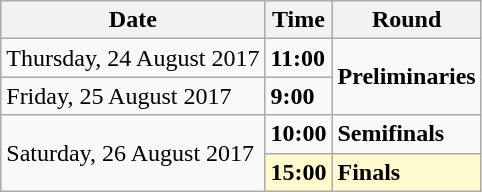<table class="wikitable">
<tr>
<th>Date</th>
<th>Time</th>
<th>Round</th>
</tr>
<tr>
<td>Thursday, 24 August 2017</td>
<td><strong>11:00</strong></td>
<td rowspan="2"><strong>Preliminaries</strong></td>
</tr>
<tr>
<td>Friday, 25 August 2017</td>
<td><strong>9:00</strong></td>
</tr>
<tr>
<td rowspan="2">Saturday, 26 August 2017</td>
<td><strong>10:00</strong></td>
<td><strong>Semifinals</strong></td>
</tr>
<tr style="background:lemonchiffon;">
<td><strong>15:00</strong></td>
<td><strong>Finals</strong></td>
</tr>
</table>
